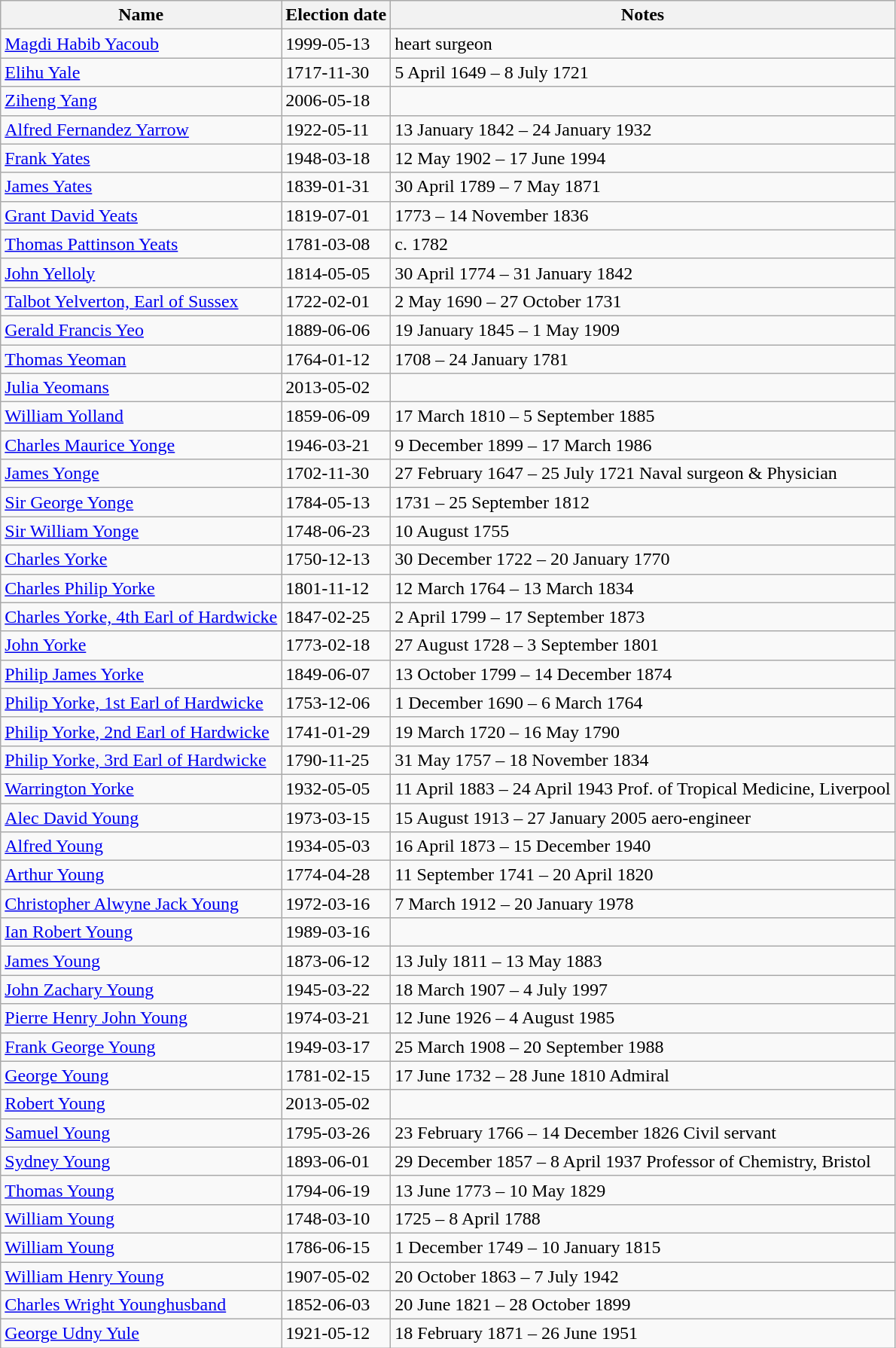<table class="wikitable sortable">
<tr>
<th>Name</th>
<th>Election date</th>
<th class="unsortable">Notes</th>
</tr>
<tr>
<td><a href='#'>Magdi Habib Yacoub</a></td>
<td>1999-05-13</td>
<td>heart surgeon</td>
</tr>
<tr>
<td><a href='#'>Elihu Yale</a></td>
<td>1717-11-30</td>
<td>5 April 1649 – 8 July 1721</td>
</tr>
<tr>
<td><a href='#'>Ziheng Yang</a></td>
<td>2006-05-18</td>
<td></td>
</tr>
<tr>
<td><a href='#'>Alfred Fernandez Yarrow</a></td>
<td>1922-05-11</td>
<td>13 January 1842 – 24 January 1932</td>
</tr>
<tr>
<td><a href='#'>Frank Yates</a></td>
<td>1948-03-18</td>
<td>12 May 1902 – 17 June 1994</td>
</tr>
<tr>
<td><a href='#'>James Yates</a></td>
<td>1839-01-31</td>
<td>30 April 1789 – 7 May 1871</td>
</tr>
<tr>
<td><a href='#'>Grant David Yeats</a></td>
<td>1819-07-01</td>
<td>1773 – 14 November 1836</td>
</tr>
<tr>
<td><a href='#'>Thomas Pattinson Yeats</a></td>
<td>1781-03-08</td>
<td>c. 1782</td>
</tr>
<tr>
<td><a href='#'>John Yelloly</a></td>
<td>1814-05-05</td>
<td>30 April 1774 – 31 January 1842</td>
</tr>
<tr>
<td><a href='#'>Talbot Yelverton, Earl of Sussex</a></td>
<td>1722-02-01</td>
<td>2 May 1690 – 27 October 1731</td>
</tr>
<tr>
<td><a href='#'>Gerald Francis Yeo</a></td>
<td>1889-06-06</td>
<td>19 January 1845 – 1 May 1909</td>
</tr>
<tr>
<td><a href='#'>Thomas Yeoman</a></td>
<td>1764-01-12</td>
<td>1708 – 24 January 1781</td>
</tr>
<tr>
<td><a href='#'>Julia Yeomans</a></td>
<td>2013-05-02</td>
<td></td>
</tr>
<tr>
<td><a href='#'>William Yolland</a></td>
<td>1859-06-09</td>
<td>17 March 1810 – 5 September 1885</td>
</tr>
<tr>
<td><a href='#'>Charles Maurice Yonge</a></td>
<td>1946-03-21</td>
<td>9 December 1899 – 17 March 1986</td>
</tr>
<tr>
<td><a href='#'>James Yonge</a></td>
<td>1702-11-30</td>
<td>27 February 1647 – 25 July 1721 Naval surgeon & Physician</td>
</tr>
<tr>
<td><a href='#'>Sir George Yonge</a></td>
<td>1784-05-13</td>
<td>1731 – 25 September 1812</td>
</tr>
<tr>
<td><a href='#'>Sir William Yonge</a></td>
<td>1748-06-23</td>
<td>10 August 1755</td>
</tr>
<tr>
<td><a href='#'>Charles Yorke</a></td>
<td>1750-12-13</td>
<td>30 December 1722 – 20 January 1770</td>
</tr>
<tr>
<td><a href='#'>Charles Philip Yorke</a></td>
<td>1801-11-12</td>
<td>12 March 1764 – 13 March 1834</td>
</tr>
<tr>
<td><a href='#'>Charles Yorke, 4th Earl of Hardwicke</a></td>
<td>1847-02-25</td>
<td>2 April 1799 – 17 September 1873</td>
</tr>
<tr>
<td><a href='#'>John Yorke</a></td>
<td>1773-02-18</td>
<td>27 August 1728 – 3 September 1801</td>
</tr>
<tr>
<td><a href='#'>Philip James Yorke</a></td>
<td>1849-06-07</td>
<td>13 October 1799 – 14 December 1874</td>
</tr>
<tr>
<td><a href='#'>Philip Yorke, 1st Earl of Hardwicke</a></td>
<td>1753-12-06</td>
<td>1 December 1690 – 6 March 1764</td>
</tr>
<tr>
<td><a href='#'>Philip Yorke, 2nd Earl of Hardwicke</a></td>
<td>1741-01-29</td>
<td>19 March 1720 – 16 May 1790</td>
</tr>
<tr>
<td><a href='#'>Philip Yorke, 3rd Earl of Hardwicke</a></td>
<td>1790-11-25</td>
<td>31 May 1757 – 18 November 1834</td>
</tr>
<tr>
<td><a href='#'>Warrington Yorke</a></td>
<td>1932-05-05</td>
<td>11 April 1883 – 24 April 1943 Prof. of Tropical Medicine, Liverpool</td>
</tr>
<tr>
<td><a href='#'>Alec David Young</a></td>
<td>1973-03-15</td>
<td>15 August 1913 – 27 January 2005  aero-engineer</td>
</tr>
<tr>
<td><a href='#'>Alfred Young</a></td>
<td>1934-05-03</td>
<td>16 April 1873 – 15 December 1940</td>
</tr>
<tr>
<td><a href='#'>Arthur Young</a></td>
<td>1774-04-28</td>
<td>11 September 1741 – 20 April 1820</td>
</tr>
<tr>
<td><a href='#'>Christopher Alwyne Jack Young</a></td>
<td>1972-03-16</td>
<td>7 March 1912 – 20 January 1978</td>
</tr>
<tr>
<td><a href='#'>Ian Robert Young</a></td>
<td>1989-03-16</td>
<td></td>
</tr>
<tr>
<td><a href='#'>James Young</a></td>
<td>1873-06-12</td>
<td>13 July 1811 – 13 May 1883</td>
</tr>
<tr>
<td><a href='#'>John Zachary Young</a></td>
<td>1945-03-22</td>
<td>18 March 1907 – 4 July 1997</td>
</tr>
<tr>
<td><a href='#'>Pierre Henry John Young</a></td>
<td>1974-03-21</td>
<td>12 June 1926 – 4 August 1985</td>
</tr>
<tr>
<td><a href='#'>Frank George Young</a></td>
<td>1949-03-17</td>
<td>25 March 1908 – 20 September 1988</td>
</tr>
<tr>
<td><a href='#'>George Young</a></td>
<td>1781-02-15</td>
<td>17 June 1732 – 28 June 1810 Admiral</td>
</tr>
<tr>
<td><a href='#'>Robert Young</a></td>
<td>2013-05-02</td>
<td></td>
</tr>
<tr>
<td><a href='#'>Samuel Young</a></td>
<td>1795-03-26</td>
<td>23 February 1766 – 14 December 1826 Civil servant</td>
</tr>
<tr>
<td><a href='#'>Sydney Young</a></td>
<td>1893-06-01</td>
<td>29 December 1857 – 8 April 1937 Professor of Chemistry, Bristol</td>
</tr>
<tr>
<td><a href='#'>Thomas Young</a></td>
<td>1794-06-19</td>
<td>13 June 1773 – 10 May 1829</td>
</tr>
<tr>
<td><a href='#'>William Young</a></td>
<td>1748-03-10</td>
<td>1725 – 8 April 1788</td>
</tr>
<tr>
<td><a href='#'>William Young</a></td>
<td>1786-06-15</td>
<td>1 December 1749 – 10 January 1815</td>
</tr>
<tr>
<td><a href='#'>William Henry Young</a></td>
<td>1907-05-02</td>
<td>20 October 1863 – 7 July 1942</td>
</tr>
<tr>
<td><a href='#'>Charles Wright Younghusband</a></td>
<td>1852-06-03</td>
<td>20 June 1821 – 28 October 1899</td>
</tr>
<tr>
<td><a href='#'>George Udny Yule</a></td>
<td>1921-05-12</td>
<td>18 February 1871 – 26 June 1951</td>
</tr>
</table>
